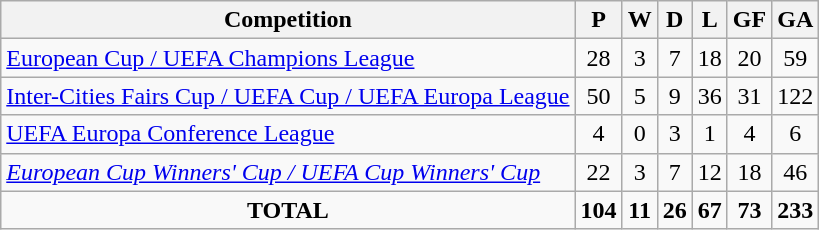<table class="wikitable" style="text-align:center;">
<tr>
<th>Competition</th>
<th>P</th>
<th>W</th>
<th>D</th>
<th>L</th>
<th>GF</th>
<th>GA</th>
</tr>
<tr>
<td align="left"><a href='#'>European Cup / UEFA Champions League</a></td>
<td>28</td>
<td>3</td>
<td>7</td>
<td>18</td>
<td>20</td>
<td>59</td>
</tr>
<tr>
<td align="left"><a href='#'>Inter-Cities Fairs Cup / UEFA Cup / UEFA Europa League</a></td>
<td>50</td>
<td>5</td>
<td>9</td>
<td>36</td>
<td>31</td>
<td>122</td>
</tr>
<tr>
<td align="left"><a href='#'>UEFA Europa Conference League</a></td>
<td>4</td>
<td>0</td>
<td>3</td>
<td>1</td>
<td>4</td>
<td>6</td>
</tr>
<tr>
<td align="left"><em><a href='#'>European Cup Winners' Cup / UEFA Cup Winners' Cup</a></em></td>
<td>22</td>
<td>3</td>
<td>7</td>
<td>12</td>
<td>18</td>
<td>46</td>
</tr>
<tr>
<td><strong>TOTAL</strong></td>
<td><strong>104</strong></td>
<td><strong>11</strong></td>
<td><strong>26</strong></td>
<td><strong>67</strong></td>
<td><strong>73</strong></td>
<td><strong>233</strong></td>
</tr>
</table>
